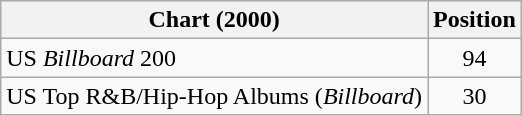<table class="wikitable sortable plainrowheaders">
<tr>
<th>Chart (2000)</th>
<th>Position</th>
</tr>
<tr>
<td>US <em>Billboard</em> 200</td>
<td style="text-align:center">94</td>
</tr>
<tr>
<td>US Top R&B/Hip-Hop Albums (<em>Billboard</em>)</td>
<td style="text-align:center">30</td>
</tr>
</table>
